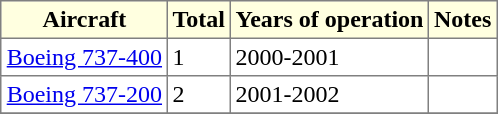<table class="toccolours sortable" border="1" cellpadding="3" style="margin:1em auto; border-collapse:collapse">
<tr bgcolor=lightyellow>
<th>Aircraft</th>
<th>Total</th>
<th>Years of operation</th>
<th>Notes</th>
</tr>
<tr>
<td><a href='#'>Boeing 737-400</a></td>
<td>1</td>
<td>2000-2001</td>
<td></td>
</tr>
<tr>
<td><a href='#'>Boeing 737-200</a></td>
<td>2</td>
<td>2001-2002</td>
<td></td>
</tr>
<tr>
</tr>
</table>
